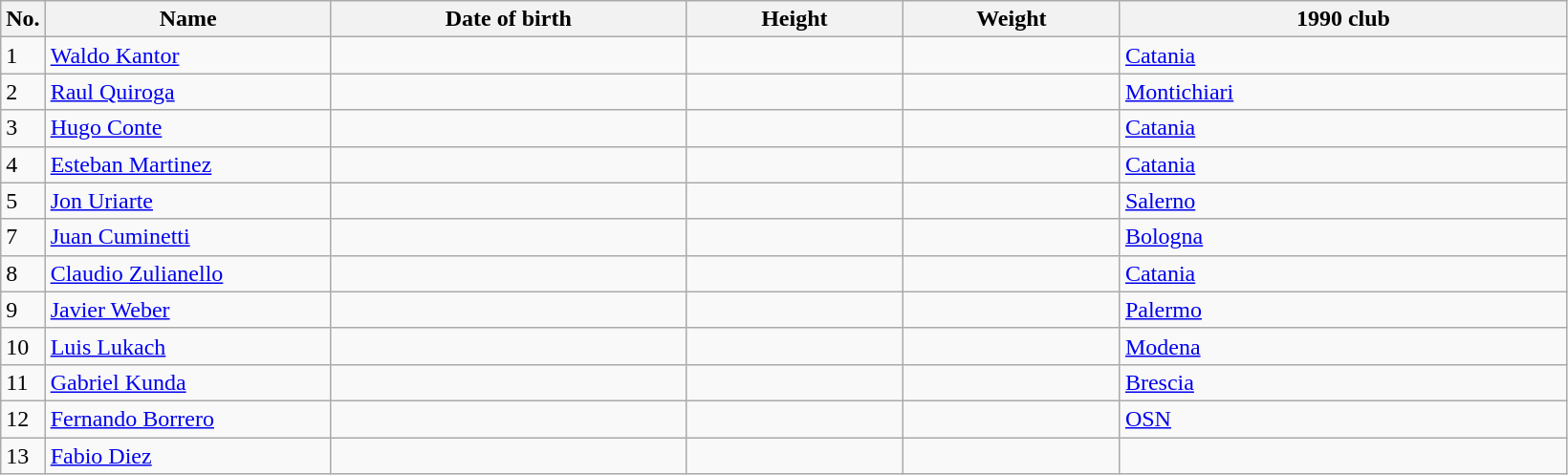<table class=wikitable sortable style=font-size:100%; text-align:center;>
<tr>
<th>No.</th>
<th style=width:12em>Name</th>
<th style=width:15em>Date of birth</th>
<th style=width:9em>Height</th>
<th style=width:9em>Weight</th>
<th style=width:19em>1990 club</th>
</tr>
<tr>
<td>1</td>
<td><a href='#'>Waldo Kantor</a></td>
<td></td>
<td></td>
<td></td>
<td> <a href='#'>Catania</a></td>
</tr>
<tr>
<td>2</td>
<td><a href='#'>Raul Quiroga</a></td>
<td></td>
<td></td>
<td></td>
<td> <a href='#'>Montichiari</a></td>
</tr>
<tr>
<td>3</td>
<td><a href='#'>Hugo Conte</a></td>
<td></td>
<td></td>
<td></td>
<td> <a href='#'>Catania</a></td>
</tr>
<tr>
<td>4</td>
<td><a href='#'>Esteban Martinez</a></td>
<td></td>
<td></td>
<td></td>
<td> <a href='#'>Catania</a></td>
</tr>
<tr>
<td>5</td>
<td><a href='#'>Jon Uriarte</a></td>
<td></td>
<td></td>
<td></td>
<td> <a href='#'>Salerno</a></td>
</tr>
<tr>
<td>7</td>
<td><a href='#'>Juan Cuminetti</a></td>
<td></td>
<td></td>
<td></td>
<td> <a href='#'>Bologna</a></td>
</tr>
<tr>
<td>8</td>
<td><a href='#'>Claudio Zulianello</a></td>
<td></td>
<td></td>
<td></td>
<td> <a href='#'>Catania</a></td>
</tr>
<tr>
<td>9</td>
<td><a href='#'>Javier Weber</a></td>
<td></td>
<td></td>
<td></td>
<td> <a href='#'>Palermo</a></td>
</tr>
<tr>
<td>10</td>
<td><a href='#'>Luis Lukach</a></td>
<td></td>
<td></td>
<td></td>
<td> <a href='#'>Modena</a></td>
</tr>
<tr>
<td>11</td>
<td><a href='#'>Gabriel Kunda</a></td>
<td></td>
<td></td>
<td></td>
<td> <a href='#'>Brescia</a></td>
</tr>
<tr>
<td>12</td>
<td><a href='#'>Fernando Borrero</a></td>
<td></td>
<td></td>
<td></td>
<td><a href='#'>OSN</a></td>
</tr>
<tr>
<td>13</td>
<td><a href='#'>Fabio Diez</a></td>
<td></td>
<td></td>
<td></td>
<td></td>
</tr>
</table>
